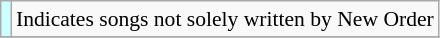<table class="wikitable" style="font-size:90%;">
<tr>
<th scope="row" style="background-color:#CCFFFF"> </th>
<td>Indicates songs not solely written by New Order</td>
</tr>
<tr>
</tr>
</table>
